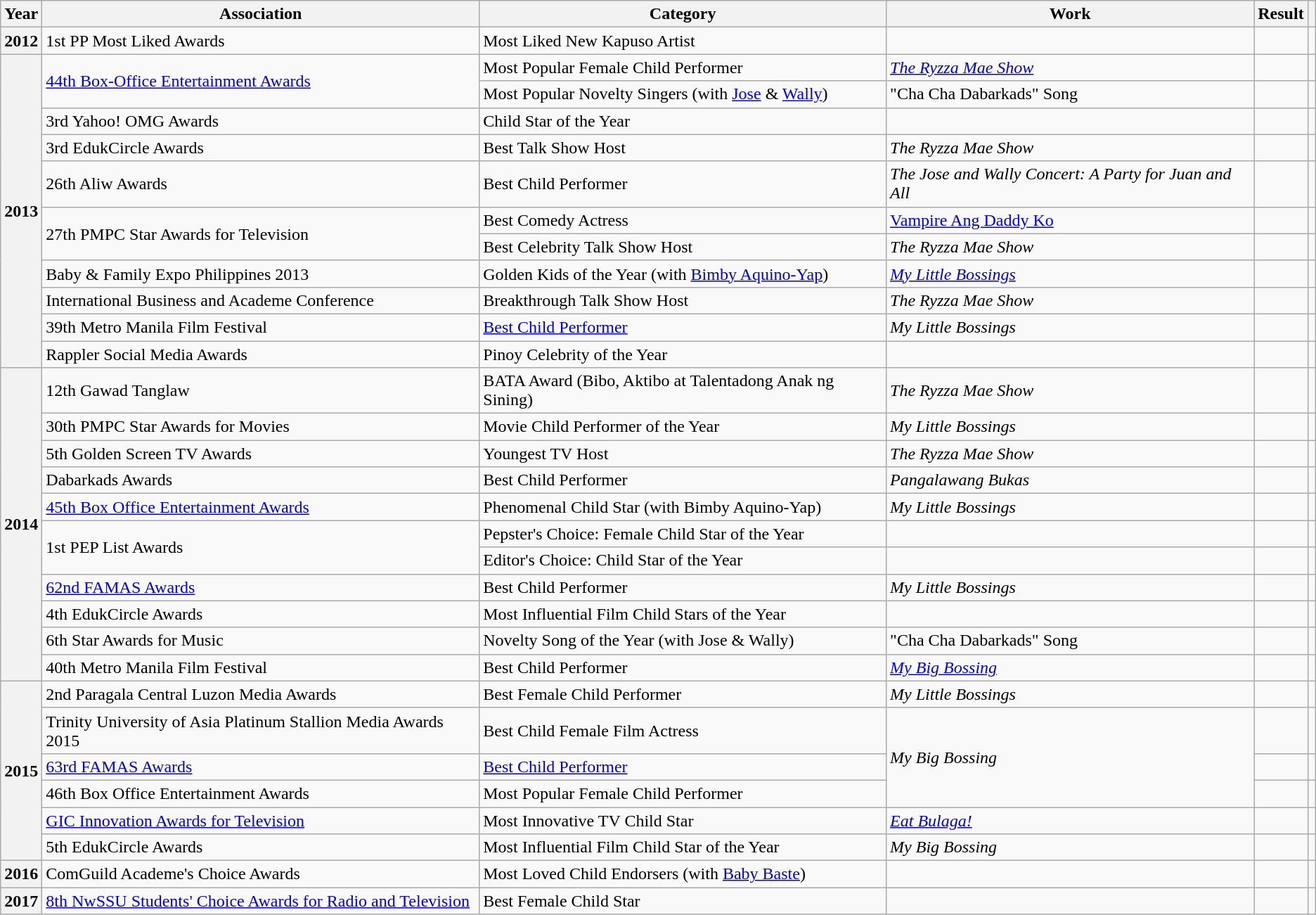<table class="wikitable sortable plainrowheaders">
<tr>
<th scope="col">Year</th>
<th scope="col">Association</th>
<th scope="col">Category</th>
<th scope="col">Work</th>
<th scope="col">Result</th>
<th scope="col" class="unsortable"></th>
</tr>
<tr>
<th scope="row">2012</th>
<td>1st PP Most Liked Awards</td>
<td>Most Liked New Kapuso Artist</td>
<td></td>
<td></td>
<td align="center"></td>
</tr>
<tr>
<th scope="row" rowspan="11">2013</th>
<td rowspan="2"><a href='#'>44th Box-Office Entertainment Awards</a></td>
<td>Most Popular Female Child Performer</td>
<td><em><a href='#'>The Ryzza Mae Show</a></em></td>
<td></td>
<td align="center"></td>
</tr>
<tr>
<td>Most Popular Novelty Singers  (with <a href='#'>Jose</a> & <a href='#'>Wally</a>)</td>
<td>"Cha Cha Dabarkads" Song</td>
<td></td>
<td align="center"></td>
</tr>
<tr>
<td>3rd Yahoo! OMG Awards</td>
<td>Child Star of the Year</td>
<td></td>
<td></td>
<td align="center"></td>
</tr>
<tr>
<td>3rd EdukCircle Awards</td>
<td>Best Talk Show Host</td>
<td><em>The Ryzza Mae Show</em></td>
<td></td>
<td align="center"></td>
</tr>
<tr>
<td>26th Aliw Awards</td>
<td>Best Child Performer</td>
<td><em>The Jose and Wally Concert: A Party for Juan and All</em></td>
<td></td>
<td align="center"></td>
</tr>
<tr>
<td rowspan=2>27th PMPC Star Awards for Television</td>
<td>Best Comedy Actress</td>
<td><a href='#'>Vampire Ang Daddy Ko</a></td>
<td></td>
<td align="center"></td>
</tr>
<tr>
<td>Best Celebrity Talk Show Host</td>
<td><em>The Ryzza Mae Show</em></td>
<td></td>
<td align="center"></td>
</tr>
<tr>
<td>Baby & Family Expo Philippines 2013</td>
<td>Golden Kids of the Year (with <a href='#'>Bimby Aquino-Yap</a>)</td>
<td><em><a href='#'>My Little Bossings</a></em></td>
<td></td>
<td align="center"></td>
</tr>
<tr>
<td>International Business and Academe Conference</td>
<td>Breakthrough Talk Show Host</td>
<td><em>The Ryzza Mae Show</em></td>
<td></td>
<td align="center"></td>
</tr>
<tr>
<td>39th Metro Manila Film Festival</td>
<td><a href='#'>Best Child Performer</a></td>
<td><em>My Little Bossings</em></td>
<td></td>
<td align="center"></td>
</tr>
<tr>
<td>Rappler Social Media Awards</td>
<td>Pinoy Celebrity of the Year</td>
<td></td>
<td></td>
<td align="center"></td>
</tr>
<tr>
<th scope="row" rowspan="11">2014</th>
<td>12th Gawad Tanglaw</td>
<td>BATA Award (Bibo, Aktibo at Talentadong Anak ng Sining)</td>
<td><em>The Ryzza Mae Show</em></td>
<td></td>
<td align="center"></td>
</tr>
<tr>
<td>30th PMPC Star Awards for Movies</td>
<td>Movie Child Performer of the Year</td>
<td><em>My Little Bossings</em></td>
<td></td>
<td align="center"></td>
</tr>
<tr>
<td>5th Golden Screen TV Awards</td>
<td>Youngest TV Host</td>
<td><em>The Ryzza Mae Show</em></td>
<td></td>
<td align="center"></td>
</tr>
<tr>
<td>Dabarkads Awards</td>
<td>Best Child Performer</td>
<td><em>Pangalawang Bukas</em></td>
<td></td>
<td align="center"></td>
</tr>
<tr>
<td><a href='#'>45th Box Office Entertainment Awards</a></td>
<td>Phenomenal Child Star (with Bimby Aquino-Yap)</td>
<td><em>My Little Bossings</em></td>
<td></td>
<td align="center"></td>
</tr>
<tr>
<td rowspan=2>1st PEP List Awards</td>
<td>Pepster's Choice: Female Child Star of the Year</td>
<td></td>
<td></td>
<td align="center"></td>
</tr>
<tr>
<td>Editor's Choice: Child Star of the Year</td>
<td></td>
<td></td>
<td align="center"></td>
</tr>
<tr>
<td><a href='#'>62nd FAMAS Awards</a></td>
<td>Best Child Performer</td>
<td><em>My Little Bossings</em></td>
<td></td>
<td align="center"></td>
</tr>
<tr>
<td>4th EdukCircle Awards</td>
<td>Most Influential Film Child Stars of the Year</td>
<td></td>
<td></td>
<td align="center"></td>
</tr>
<tr>
<td>6th Star Awards for Music</td>
<td>Novelty Song of the Year  (with Jose & Wally)</td>
<td>"Cha Cha Dabarkads" Song</td>
<td></td>
<td align="center"></td>
</tr>
<tr>
<td>40th Metro Manila Film Festival</td>
<td>Best Child Performer</td>
<td><em><a href='#'>My Big Bossing</a></em></td>
<td></td>
<td align="center"></td>
</tr>
<tr>
<th scope="row" rowspan="6">2015</th>
<td>2nd Paragala Central Luzon Media Awards</td>
<td>Best Female Child Performer</td>
<td><em>My Little Bossings</em></td>
<td></td>
<td align="center"></td>
</tr>
<tr>
<td>Trinity University of Asia Platinum Stallion Media Awards 2015</td>
<td>Best Child Female Film Actress</td>
<td rowspan="3"><em>My Big Bossing</em></td>
<td></td>
<td align="center"></td>
</tr>
<tr>
<td><a href='#'>63rd FAMAS Awards</a></td>
<td><a href='#'>Best Child Performer</a></td>
<td></td>
<td align=center></td>
</tr>
<tr>
<td>46th Box Office Entertainment Awards</td>
<td>Most Popular Female Child Performer</td>
<td></td>
<td align="center"></td>
</tr>
<tr>
<td><a href='#'>GIC Innovation Awards for Television</a></td>
<td>Most Innovative TV Child Star</td>
<td><em><a href='#'>Eat Bulaga!</a></em></td>
<td></td>
<td align="center"></td>
</tr>
<tr>
<td>5th EdukCircle Awards</td>
<td>Most Influential Film Child Star of the Year</td>
<td><em>My Big Bossing</em></td>
<td></td>
<td align="center"></td>
</tr>
<tr>
<th scope="row">2016</th>
<td>ComGuild Academe's Choice Awards</td>
<td>Most Loved Child Endorsers (with <a href='#'>Baby Baste</a>)</td>
<td></td>
<td></td>
<td align="center"></td>
</tr>
<tr>
<th scope="row">2017</th>
<td><a href='#'>8th NwSSU Students' Choice Awards for Radio and Television</a></td>
<td>Best Female Child Star</td>
<td></td>
<td></td>
<td align="center"></td>
</tr>
</table>
